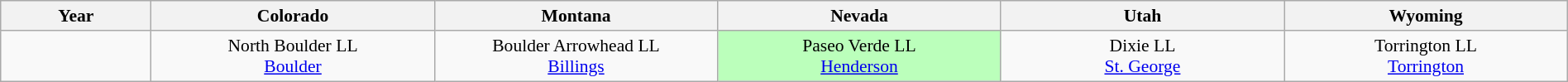<table class="wikitable" width="100%" style="font-size: 90%; text-align: center;">
<tr>
<th width="50">Year</th>
<th width="100" align="center"> Colorado</th>
<th width="100" align="center"> Montana</th>
<th width="100" align="center"> Nevada</th>
<th width="100" align="center"> Utah</th>
<th width="100" align="center"> Wyoming</th>
</tr>
<tr>
<td><strong></strong></td>
<td>North Boulder LL<br><a href='#'>Boulder</a></td>
<td>Boulder Arrowhead LL<br><a href='#'>Billings</a></td>
<td style="background:#bfb;">Paseo Verde LL<br><a href='#'>Henderson</a></td>
<td>Dixie LL<br><a href='#'>St. George</a></td>
<td>Torrington LL<br><a href='#'>Torrington</a></td>
</tr>
</table>
